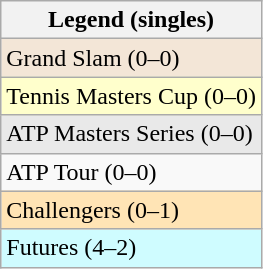<table class="wikitable">
<tr>
<th>Legend (singles)</th>
</tr>
<tr style="background:#f3e6d7;">
<td>Grand Slam (0–0)</td>
</tr>
<tr style="background:#ffc;">
<td>Tennis Masters Cup (0–0)</td>
</tr>
<tr style="background:#e9e9e9;">
<td>ATP Masters Series (0–0)</td>
</tr>
<tr>
<td>ATP Tour (0–0)</td>
</tr>
<tr style="background:moccasin;">
<td>Challengers (0–1)</td>
</tr>
<tr style="background:#cffcff;">
<td>Futures (4–2)</td>
</tr>
</table>
